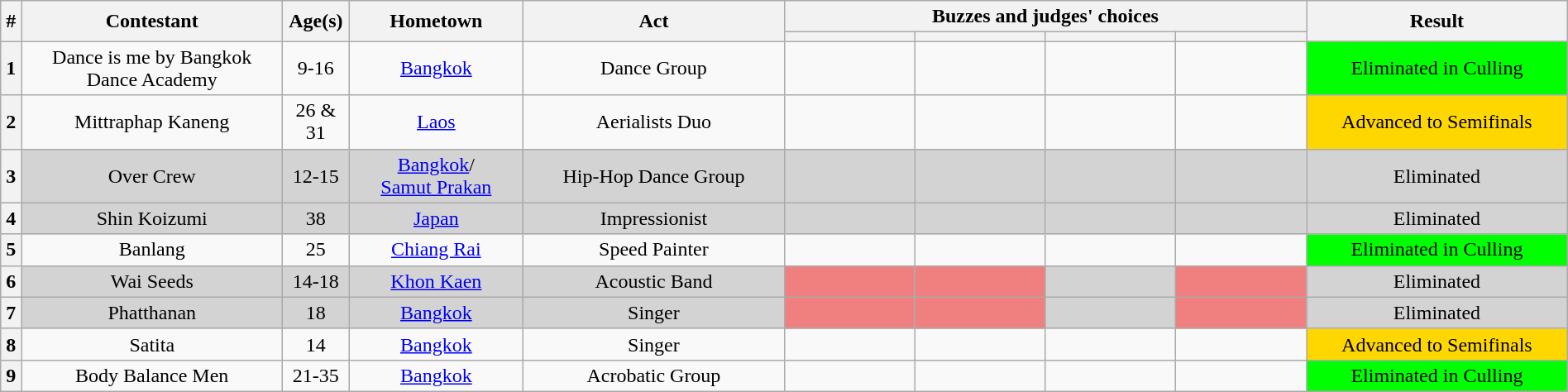<table class="wikitable sortable" style="width:100%; text-align:center;">
<tr>
<th scope="col" rowspan="2"  style="width:1%;">#</th>
<th scope="col" rowspan="2"  style="width:15%;">Contestant</th>
<th scope="col" rowspan="2"  data-sort-type="number" style="width:2%;">Age(s)</th>
<th scope="col" rowspan="2"  class="unsortable" style="width:10%;">Hometown</th>
<th scope="col" rowspan="2" class="unsortable"  style="width:15%;">Act</th>
<th scope="col" colspan="4" class="unsortable" style="width:30%;">Buzzes and judges' choices</th>
<th scope="col" rowspan="2" style="width:15%;">Result</th>
</tr>
<tr>
<th width="100"></th>
<th width="100"></th>
<th width="100"></th>
<th width="100"></th>
</tr>
<tr>
<th>1</th>
<td>Dance is me by Bangkok Dance Academy</td>
<td>9-16</td>
<td><a href='#'>Bangkok</a></td>
<td>Dance Group</td>
<td></td>
<td></td>
<td></td>
<td></td>
<td style="background:lime">Eliminated in Culling</td>
</tr>
<tr>
<th>2</th>
<td>Mittraphap Kaneng</td>
<td>26 & 31</td>
<td><a href='#'>Laos</a></td>
<td>Aerialists Duo</td>
<td></td>
<td></td>
<td></td>
<td></td>
<td style="background:gold">Advanced to Semifinals</td>
</tr>
<tr bgcolor=lightgrey>
<th>3</th>
<td>Over Crew</td>
<td>12-15</td>
<td><a href='#'>Bangkok</a>/<br><a href='#'>Samut Prakan</a></td>
<td>Hip-Hop Dance Group</td>
<td></td>
<td></td>
<td></td>
<td></td>
<td style="background:">Eliminated</td>
</tr>
<tr bgcolor=lightgrey>
<th>4</th>
<td>Shin Koizumi</td>
<td>38</td>
<td><a href='#'>Japan</a></td>
<td>Impressionist</td>
<td></td>
<td></td>
<td></td>
<td></td>
<td style="background:">Eliminated</td>
</tr>
<tr>
<th>5</th>
<td>Banlang</td>
<td>25</td>
<td><a href='#'>Chiang Rai</a></td>
<td>Speed Painter</td>
<td></td>
<td></td>
<td></td>
<td></td>
<td style="background:lime">Eliminated in Culling</td>
</tr>
<tr bgcolor=lightgrey>
<th>6</th>
<td>Wai Seeds</td>
<td>14-18</td>
<td><a href='#'>Khon Kaen</a></td>
<td>Acoustic Band</td>
<td style="background:#F08080"></td>
<td style="background:#F08080"></td>
<td></td>
<td style="background:#F08080"></td>
<td style="background:">Eliminated</td>
</tr>
<tr bgcolor=lightgrey>
<th>7</th>
<td>Phatthanan</td>
<td>18</td>
<td><a href='#'>Bangkok</a></td>
<td>Singer</td>
<td style="background:#F08080"></td>
<td style="background:#F08080"></td>
<td></td>
<td style="background:#F08080"></td>
<td style="background:">Eliminated</td>
</tr>
<tr>
<th>8</th>
<td>Satita</td>
<td>14</td>
<td><a href='#'>Bangkok</a></td>
<td>Singer</td>
<td></td>
<td></td>
<td></td>
<td></td>
<td style="background:gold">Advanced to Semifinals</td>
</tr>
<tr>
<th>9</th>
<td>Body Balance Men</td>
<td>21-35</td>
<td><a href='#'>Bangkok</a></td>
<td>Acrobatic Group</td>
<td></td>
<td></td>
<td></td>
<td></td>
<td style="background:lime">Eliminated in Culling</td>
</tr>
</table>
